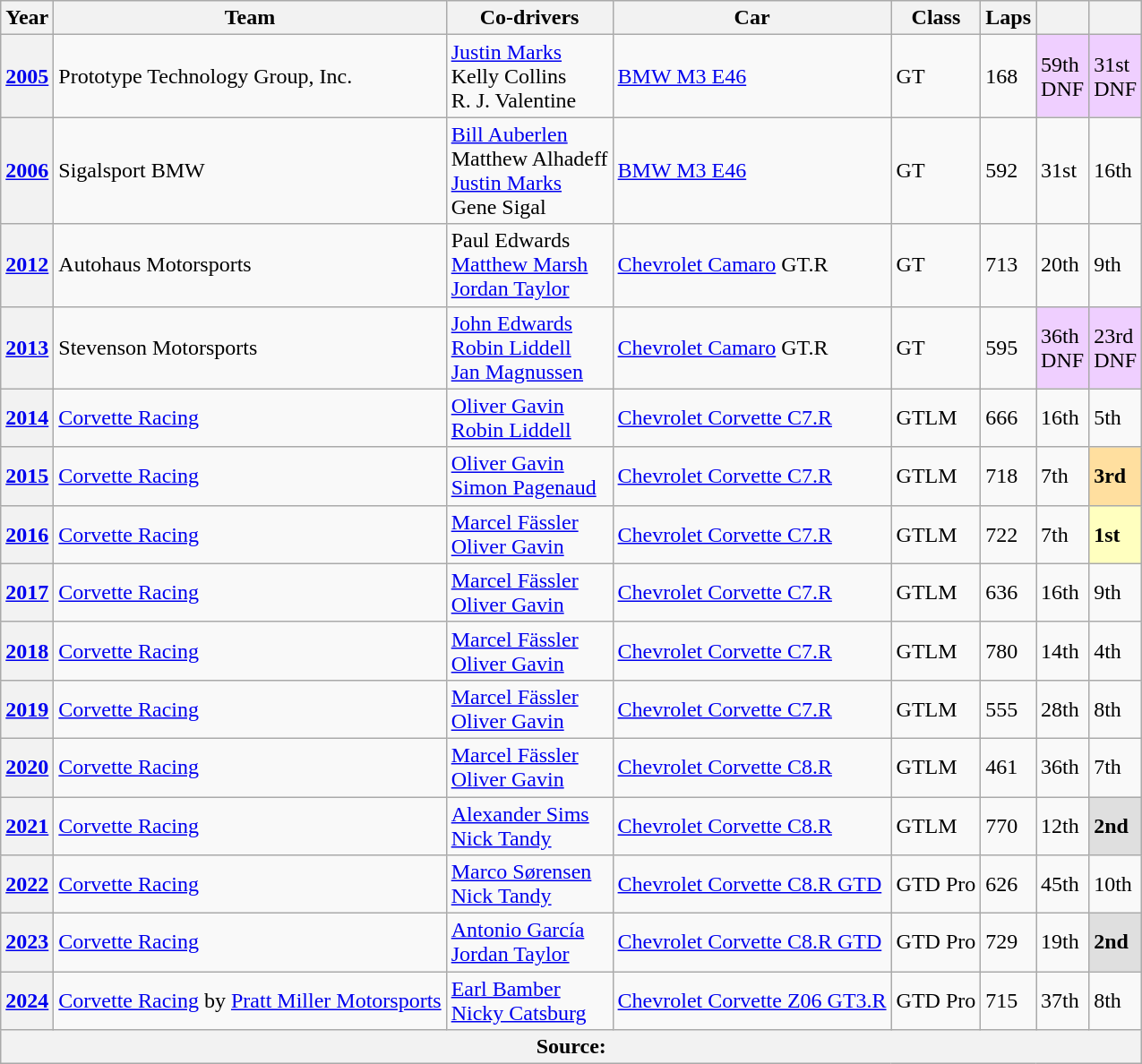<table class="wikitable">
<tr>
<th>Year</th>
<th>Team</th>
<th>Co-drivers</th>
<th>Car</th>
<th>Class</th>
<th>Laps</th>
<th></th>
<th></th>
</tr>
<tr>
<th><a href='#'>2005</a></th>
<td align="left"> Prototype Technology Group, Inc.</td>
<td align="left"> <a href='#'>Justin Marks</a><br> Kelly Collins<br> R. J. Valentine</td>
<td><a href='#'>BMW M3 E46</a></td>
<td>GT</td>
<td>168</td>
<td style="background:#EFCFFF;">59th<br>DNF</td>
<td style="background:#EFCFFF;">31st<br>DNF</td>
</tr>
<tr>
<th><a href='#'>2006</a></th>
<td align="left"> Sigalsport BMW</td>
<td align="left"> <a href='#'>Bill Auberlen</a><br> Matthew Alhadeff<br> <a href='#'>Justin Marks</a><br> Gene Sigal</td>
<td><a href='#'>BMW M3 E46</a></td>
<td>GT</td>
<td>592</td>
<td>31st</td>
<td>16th</td>
</tr>
<tr>
<th><a href='#'>2012</a></th>
<td align="left"> Autohaus Motorsports</td>
<td align="left"> Paul Edwards<br> <a href='#'>Matthew Marsh</a><br> <a href='#'>Jordan Taylor</a></td>
<td><a href='#'>Chevrolet Camaro</a> GT.R</td>
<td>GT</td>
<td>713</td>
<td>20th</td>
<td>9th</td>
</tr>
<tr>
<th><a href='#'>2013</a></th>
<td align="left"> Stevenson Motorsports</td>
<td align="left"> <a href='#'>John Edwards</a><br> <a href='#'>Robin Liddell</a><br> <a href='#'>Jan Magnussen</a></td>
<td><a href='#'>Chevrolet Camaro</a> GT.R</td>
<td>GT</td>
<td>595</td>
<td style="background:#EFCFFF;">36th<br>DNF</td>
<td style="background:#EFCFFF;">23rd<br>DNF</td>
</tr>
<tr>
<th><a href='#'>2014</a></th>
<td align="left"> <a href='#'>Corvette Racing</a></td>
<td align="left"> <a href='#'>Oliver Gavin</a><br> <a href='#'>Robin Liddell</a></td>
<td><a href='#'>Chevrolet Corvette C7.R</a></td>
<td>GTLM</td>
<td>666</td>
<td>16th</td>
<td>5th</td>
</tr>
<tr>
<th><a href='#'>2015</a></th>
<td align="left"> <a href='#'>Corvette Racing</a></td>
<td align="left"> <a href='#'>Oliver Gavin</a><br> <a href='#'>Simon Pagenaud</a></td>
<td><a href='#'>Chevrolet Corvette C7.R</a></td>
<td>GTLM</td>
<td>718</td>
<td>7th</td>
<td style="background:#FFDF9F;"><strong>3rd</strong></td>
</tr>
<tr>
<th><a href='#'>2016</a></th>
<td align="left"> <a href='#'>Corvette Racing</a></td>
<td align="left"> <a href='#'>Marcel Fässler</a><br> <a href='#'>Oliver Gavin</a></td>
<td><a href='#'>Chevrolet Corvette C7.R</a></td>
<td>GTLM</td>
<td>722</td>
<td>7th</td>
<td style="background:#FFFFBF;"><strong>1st</strong></td>
</tr>
<tr>
<th><a href='#'>2017</a></th>
<td align="left"> <a href='#'>Corvette Racing</a></td>
<td align="left"> <a href='#'>Marcel Fässler</a><br> <a href='#'>Oliver Gavin</a></td>
<td><a href='#'>Chevrolet Corvette C7.R</a></td>
<td>GTLM</td>
<td>636</td>
<td>16th</td>
<td>9th</td>
</tr>
<tr>
<th><a href='#'>2018</a></th>
<td align="left"> <a href='#'>Corvette Racing</a></td>
<td align="left"> <a href='#'>Marcel Fässler</a><br> <a href='#'>Oliver Gavin</a></td>
<td><a href='#'>Chevrolet Corvette C7.R</a></td>
<td>GTLM</td>
<td>780</td>
<td>14th</td>
<td>4th</td>
</tr>
<tr>
<th><a href='#'>2019</a></th>
<td align="left"> <a href='#'>Corvette Racing</a></td>
<td align="left"> <a href='#'>Marcel Fässler</a><br> <a href='#'>Oliver Gavin</a></td>
<td><a href='#'>Chevrolet Corvette C7.R</a></td>
<td>GTLM</td>
<td>555</td>
<td>28th</td>
<td>8th</td>
</tr>
<tr>
<th><a href='#'>2020</a></th>
<td align="left"> <a href='#'>Corvette Racing</a></td>
<td align="left"> <a href='#'>Marcel Fässler</a><br> <a href='#'>Oliver Gavin</a></td>
<td><a href='#'>Chevrolet Corvette C8.R</a></td>
<td>GTLM</td>
<td>461</td>
<td>36th</td>
<td>7th</td>
</tr>
<tr>
<th><a href='#'>2021</a></th>
<td align="left"> <a href='#'>Corvette Racing</a></td>
<td align="left"> <a href='#'>Alexander Sims</a><br> <a href='#'>Nick Tandy</a></td>
<td><a href='#'>Chevrolet Corvette C8.R</a></td>
<td>GTLM</td>
<td>770</td>
<td>12th</td>
<td style="background:#DFDFDF;"><strong>2nd</strong></td>
</tr>
<tr>
<th><a href='#'>2022</a></th>
<td align="left"> <a href='#'>Corvette Racing</a></td>
<td align="left"> <a href='#'>Marco Sørensen</a><br> <a href='#'>Nick Tandy</a></td>
<td><a href='#'>Chevrolet Corvette C8.R GTD</a></td>
<td>GTD Pro</td>
<td>626</td>
<td>45th</td>
<td>10th</td>
</tr>
<tr>
<th><a href='#'>2023</a></th>
<td align="left"> <a href='#'>Corvette Racing</a></td>
<td align="left"> <a href='#'>Antonio García</a><br> <a href='#'>Jordan Taylor</a></td>
<td><a href='#'>Chevrolet Corvette C8.R GTD</a></td>
<td>GTD Pro</td>
<td>729</td>
<td>19th</td>
<td style="background:#DFDFDF;"><strong>2nd</strong></td>
</tr>
<tr>
<th><a href='#'>2024</a></th>
<td align="left"> <a href='#'>Corvette Racing</a> by <a href='#'>Pratt Miller Motorsports</a></td>
<td align="left"> <a href='#'>Earl Bamber</a><br> <a href='#'>Nicky Catsburg</a></td>
<td><a href='#'>Chevrolet Corvette Z06 GT3.R</a></td>
<td>GTD Pro</td>
<td>715</td>
<td>37th</td>
<td>8th</td>
</tr>
<tr>
<th colspan="8">Source:</th>
</tr>
</table>
